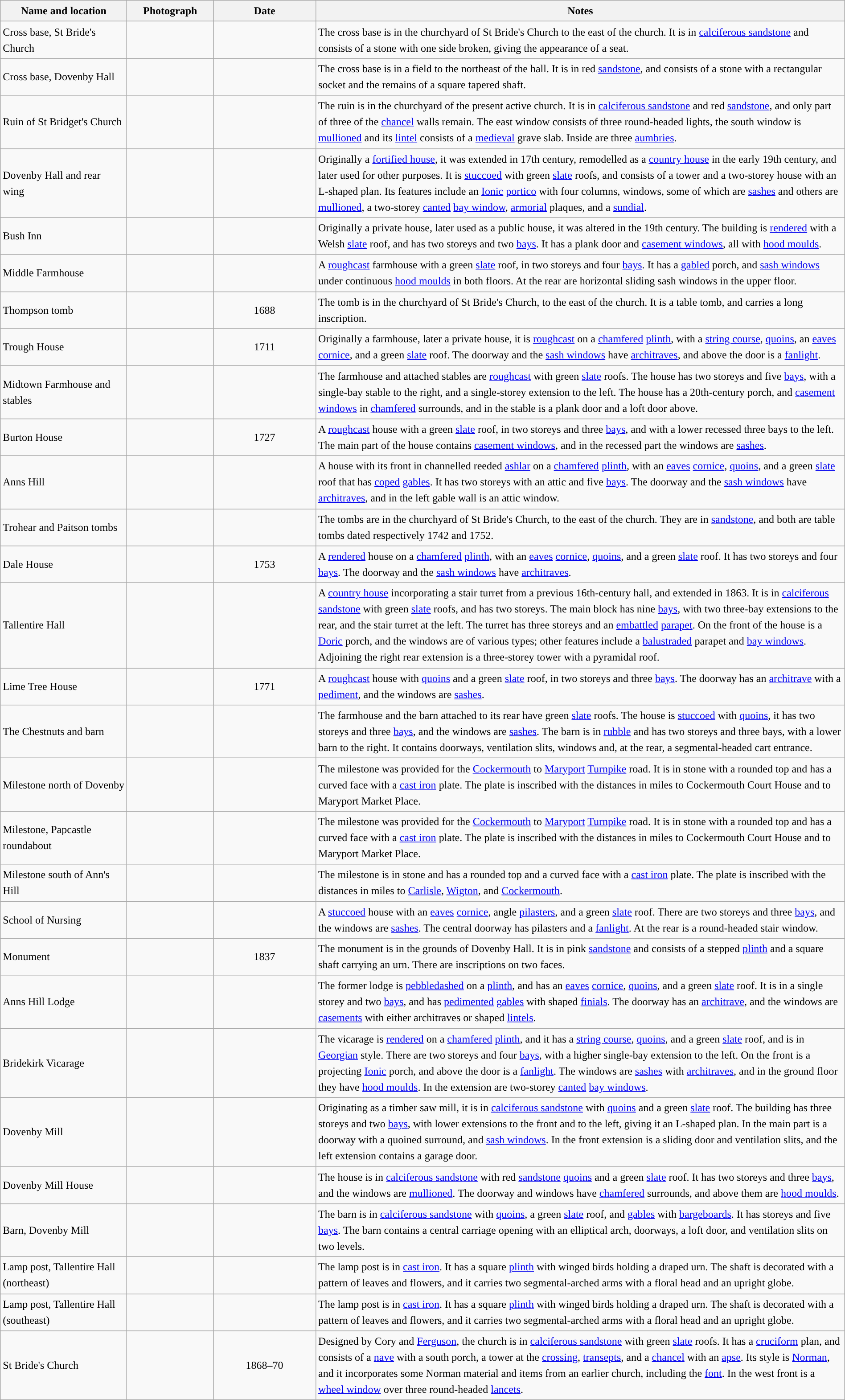<table class="wikitable sortable plainrowheaders" style="width:100%;border:0px;text-align:left;line-height:150%;">
<tr>
<th scope="col"  style="width:150px">Name and location</th>
<th scope="col"  style="width:100px" class="unsortable">Photograph</th>
<th scope="col"  style="width:120px">Date</th>
<th scope="col"  style="width:650px" class="unsortable">Notes</th>
</tr>
<tr>
<td>Cross base, St Bride's Church<br><small></small></td>
<td></td>
<td align="center"></td>
<td>The cross base is in the churchyard of St Bride's Church to the east of the church.  It is in <a href='#'>calciferous sandstone</a> and consists of a stone with one side broken, giving the appearance of a seat.</td>
</tr>
<tr>
<td>Cross base, Dovenby Hall<br><small></small></td>
<td></td>
<td align="center"></td>
<td>The cross base is in a field to the northeast of the hall.  It is in red <a href='#'>sandstone</a>, and consists of a stone with a rectangular socket and the remains of a square tapered shaft.</td>
</tr>
<tr>
<td>Ruin of St Bridget's Church<br><small></small></td>
<td></td>
<td align="center"></td>
<td>The ruin is in the churchyard of the present active church.  It is in <a href='#'>calciferous sandstone</a> and red <a href='#'>sandstone</a>, and only part of three of the <a href='#'>chancel</a> walls remain.  The east window consists of three round-headed lights, the south window is <a href='#'>mullioned</a> and its <a href='#'>lintel</a> consists of a <a href='#'>medieval</a> grave slab.  Inside are three <a href='#'>aumbries</a>.</td>
</tr>
<tr>
<td>Dovenby Hall and rear wing<br><small></small></td>
<td></td>
<td align="center"></td>
<td>Originally a <a href='#'>fortified house</a>, it was extended in 17th century, remodelled as a <a href='#'>country house</a> in the early 19th century, and later used for other purposes.  It is <a href='#'>stuccoed</a> with green <a href='#'>slate</a> roofs, and consists of a tower and a two-storey house with an L-shaped plan.  Its features include an <a href='#'>Ionic</a> <a href='#'>portico</a> with four columns, windows, some of which are <a href='#'>sashes</a> and others are <a href='#'>mullioned</a>, a two-storey <a href='#'>canted</a> <a href='#'>bay window</a>, <a href='#'>armorial</a> plaques, and a <a href='#'>sundial</a>.</td>
</tr>
<tr>
<td>Bush Inn<br><small></small></td>
<td></td>
<td align="center"></td>
<td>Originally a private house, later used as a public house, it was altered in the 19th century.  The building is <a href='#'>rendered</a> with a Welsh <a href='#'>slate</a> roof, and has two storeys and two <a href='#'>bays</a>.  It has a plank door and <a href='#'>casement windows</a>, all with <a href='#'>hood moulds</a>.</td>
</tr>
<tr>
<td>Middle Farmhouse<br><small></small></td>
<td></td>
<td align="center"></td>
<td>A <a href='#'>roughcast</a> farmhouse with a green <a href='#'>slate</a> roof, in two storeys and four <a href='#'>bays</a>.  It has a <a href='#'>gabled</a> porch, and <a href='#'>sash windows</a> under continuous <a href='#'>hood moulds</a> in both floors.  At the rear are horizontal sliding sash windows in the upper floor.</td>
</tr>
<tr>
<td>Thompson tomb<br><small></small></td>
<td></td>
<td align="center">1688</td>
<td>The tomb is in the churchyard of St Bride's Church, to the east of the church.  It is a table tomb, and carries a long inscription.</td>
</tr>
<tr>
<td>Trough House<br><small></small></td>
<td></td>
<td align="center">1711</td>
<td>Originally a farmhouse, later a private house, it is <a href='#'>roughcast</a> on a <a href='#'>chamfered</a> <a href='#'>plinth</a>, with a <a href='#'>string course</a>, <a href='#'>quoins</a>, an <a href='#'>eaves</a> <a href='#'>cornice</a>, and a green <a href='#'>slate</a> roof.  The doorway and the <a href='#'>sash windows</a> have <a href='#'>architraves</a>, and above the door is a <a href='#'>fanlight</a>.</td>
</tr>
<tr>
<td>Midtown Farmhouse and stables<br><small></small></td>
<td></td>
<td align="center"></td>
<td>The farmhouse and attached stables are <a href='#'>roughcast</a> with green <a href='#'>slate</a> roofs.  The house has two storeys and five <a href='#'>bays</a>, with a single-bay stable to the right, and a single-storey extension to the left.  The house has a 20th-century porch, and <a href='#'>casement windows</a> in <a href='#'>chamfered</a> surrounds, and in the stable is a plank door and a loft door above.</td>
</tr>
<tr>
<td>Burton House<br><small></small></td>
<td></td>
<td align="center">1727</td>
<td>A <a href='#'>roughcast</a> house with a green <a href='#'>slate</a> roof, in two storeys and three <a href='#'>bays</a>, and with a lower recessed three bays to the left.  The main part of the house contains <a href='#'>casement windows</a>, and in the recessed part the windows are <a href='#'>sashes</a>.</td>
</tr>
<tr>
<td>Anns Hill<br><small></small></td>
<td></td>
<td align="center"></td>
<td>A house with its front in channelled reeded <a href='#'>ashlar</a> on a <a href='#'>chamfered</a> <a href='#'>plinth</a>, with an <a href='#'>eaves</a> <a href='#'>cornice</a>, <a href='#'>quoins</a>, and a green <a href='#'>slate</a> roof that has <a href='#'>coped</a> <a href='#'>gables</a>.  It has two storeys with an attic and five <a href='#'>bays</a>.  The doorway and the <a href='#'>sash windows</a> have <a href='#'>architraves</a>, and in the left gable wall is an attic window.</td>
</tr>
<tr>
<td>Trohear and Paitson tombs<br><small></small></td>
<td></td>
<td align="center"></td>
<td>The tombs are in the churchyard of St Bride's Church, to the east of the church.  They are in <a href='#'>sandstone</a>, and both are table tombs dated respectively 1742 and 1752.</td>
</tr>
<tr>
<td>Dale House<br><small></small></td>
<td></td>
<td align="center">1753</td>
<td>A <a href='#'>rendered</a> house on a <a href='#'>chamfered</a> <a href='#'>plinth</a>, with an <a href='#'>eaves</a> <a href='#'>cornice</a>, <a href='#'>quoins</a>, and a green <a href='#'>slate</a> roof.  It has two storeys and four <a href='#'>bays</a>.  The doorway and the <a href='#'>sash windows</a> have <a href='#'>architraves</a>.</td>
</tr>
<tr>
<td>Tallentire Hall<br><small></small></td>
<td></td>
<td align="center"></td>
<td>A <a href='#'>country house</a> incorporating a stair turret from a previous 16th-century hall, and extended in 1863.  It is in <a href='#'>calciferous sandstone</a> with green <a href='#'>slate</a> roofs, and has two storeys.  The main block has nine <a href='#'>bays</a>, with two three-bay extensions to the rear, and the stair turret at the left.  The turret has three storeys and an <a href='#'>embattled</a> <a href='#'>parapet</a>.  On the front of the house is a <a href='#'>Doric</a> porch, and the windows are of various types; other features include a <a href='#'>balustraded</a> parapet and <a href='#'>bay windows</a>.  Adjoining the right rear extension is a three-storey tower with a pyramidal roof.</td>
</tr>
<tr>
<td>Lime Tree House<br><small></small></td>
<td></td>
<td align="center">1771</td>
<td>A <a href='#'>roughcast</a> house with <a href='#'>quoins</a> and a green <a href='#'>slate</a> roof, in two storeys and three <a href='#'>bays</a>.  The doorway has an <a href='#'>architrave</a> with a <a href='#'>pediment</a>, and the windows are <a href='#'>sashes</a>.</td>
</tr>
<tr>
<td>The Chestnuts and barn<br><small></small></td>
<td></td>
<td align="center"></td>
<td>The farmhouse and the barn attached to its rear have green <a href='#'>slate</a> roofs.  The house is <a href='#'>stuccoed</a> with <a href='#'>quoins</a>, it has two storeys and three <a href='#'>bays</a>, and the windows are <a href='#'>sashes</a>.  The barn is in <a href='#'>rubble</a> and has two storeys and three bays, with a lower barn to the right.  It contains doorways, ventilation slits, windows and, at the rear, a segmental-headed cart entrance.</td>
</tr>
<tr>
<td>Milestone north of Dovenby<br><small></small></td>
<td></td>
<td align="center"></td>
<td>The milestone was provided for the <a href='#'>Cockermouth</a> to <a href='#'>Maryport</a> <a href='#'>Turnpike</a> road.  It is in stone with a rounded top and has a curved face with a <a href='#'>cast iron</a> plate.  The plate is inscribed with the distances in miles to Cockermouth Court House and to Maryport Market Place.</td>
</tr>
<tr>
<td>Milestone, Papcastle roundabout<br><small></small></td>
<td></td>
<td align="center"></td>
<td>The milestone was provided for the <a href='#'>Cockermouth</a> to <a href='#'>Maryport</a> <a href='#'>Turnpike</a> road.  It is in stone with a rounded top and has a curved face with a <a href='#'>cast iron</a> plate.  The plate is inscribed with the distances in miles to Cockermouth Court House and to Maryport Market Place.</td>
</tr>
<tr>
<td>Milestone south of Ann's Hill<br><small></small></td>
<td></td>
<td align="center"></td>
<td>The milestone is in stone and has a rounded top and a curved face with a <a href='#'>cast iron</a> plate.  The plate is inscribed with the distances in miles to <a href='#'>Carlisle</a>, <a href='#'>Wigton</a>, and <a href='#'>Cockermouth</a>.</td>
</tr>
<tr>
<td>School of Nursing<br><small></small></td>
<td></td>
<td align="center"></td>
<td>A <a href='#'>stuccoed</a> house with an <a href='#'>eaves</a> <a href='#'>cornice</a>, angle <a href='#'>pilasters</a>, and a green <a href='#'>slate</a> roof.  There are two storeys and three <a href='#'>bays</a>, and the windows are <a href='#'>sashes</a>.  The central doorway has pilasters and a <a href='#'>fanlight</a>.  At the rear is a round-headed stair window.</td>
</tr>
<tr>
<td>Monument<br><small></small></td>
<td></td>
<td align="center">1837</td>
<td>The monument is in the grounds of Dovenby Hall.  It is in pink <a href='#'>sandstone</a> and consists of a stepped <a href='#'>plinth</a> and a square shaft carrying an urn.  There are inscriptions on two faces.</td>
</tr>
<tr>
<td>Anns Hill Lodge<br><small></small></td>
<td></td>
<td align="center"></td>
<td>The former lodge is <a href='#'>pebbledashed</a> on a <a href='#'>plinth</a>, and has an <a href='#'>eaves</a> <a href='#'>cornice</a>, <a href='#'>quoins</a>, and a green <a href='#'>slate</a> roof.  It is in a single storey and two <a href='#'>bays</a>, and has <a href='#'>pedimented</a> <a href='#'>gables</a> with shaped <a href='#'>finials</a>.  The doorway has an <a href='#'>architrave</a>, and the windows are <a href='#'>casements</a> with either architraves or shaped <a href='#'>lintels</a>.</td>
</tr>
<tr>
<td>Bridekirk Vicarage<br><small></small></td>
<td></td>
<td align="center"></td>
<td>The vicarage is <a href='#'>rendered</a> on a <a href='#'>chamfered</a> <a href='#'>plinth</a>, and it has a <a href='#'>string course</a>, <a href='#'>quoins</a>, and a green <a href='#'>slate</a> roof, and is in <a href='#'>Georgian</a> style.  There are two storeys and four <a href='#'>bays</a>, with a higher single-bay extension to the left.  On the front is a projecting <a href='#'>Ionic</a> porch, and above the door is a <a href='#'>fanlight</a>.  The windows are <a href='#'>sashes</a> with <a href='#'>architraves</a>, and in the ground floor they have <a href='#'>hood moulds</a>.  In the extension are two-storey <a href='#'>canted</a> <a href='#'>bay windows</a>.</td>
</tr>
<tr>
<td>Dovenby Mill<br><small></small></td>
<td></td>
<td align="center"></td>
<td>Originating as a timber saw mill, it is in <a href='#'>calciferous sandstone</a> with <a href='#'>quoins</a> and a green <a href='#'>slate</a> roof.  The building has three storeys and two <a href='#'>bays</a>, with lower extensions to the front and to the left, giving it an L-shaped plan.  In the main part is a doorway with a quoined surround, and <a href='#'>sash windows</a>.  In the front extension is a sliding door and ventilation slits, and the left extension contains a garage door.</td>
</tr>
<tr>
<td>Dovenby Mill House<br><small></small></td>
<td></td>
<td align="center"></td>
<td>The house is in <a href='#'>calciferous sandstone</a> with red <a href='#'>sandstone</a> <a href='#'>quoins</a> and a green <a href='#'>slate</a> roof.  It has two storeys and three <a href='#'>bays</a>, and the windows are <a href='#'>mullioned</a>.  The doorway and windows have <a href='#'>chamfered</a> surrounds, and above them are <a href='#'>hood moulds</a>.</td>
</tr>
<tr>
<td>Barn, Dovenby Mill<br><small></small></td>
<td></td>
<td align="center"></td>
<td>The barn is in <a href='#'>calciferous sandstone</a> with <a href='#'>quoins</a>, a green <a href='#'>slate</a> roof, and <a href='#'>gables</a> with <a href='#'>bargeboards</a>.  It has  storeys and five <a href='#'>bays</a>.  The barn contains a central carriage opening with an elliptical arch, doorways, a loft door, and ventilation slits on two levels.</td>
</tr>
<tr>
<td>Lamp post, Tallentire Hall (northeast)<br><small></small></td>
<td></td>
<td align="center"></td>
<td>The lamp post is in <a href='#'>cast iron</a>.  It has a square <a href='#'>plinth</a> with winged birds holding a draped urn.  The shaft is decorated with a pattern of leaves and flowers, and it carries two segmental-arched arms with a floral head and an upright globe.</td>
</tr>
<tr>
<td>Lamp post, Tallentire Hall (southeast)<br><small></small></td>
<td></td>
<td align="center"></td>
<td>The lamp post is in <a href='#'>cast iron</a>.  It has a square <a href='#'>plinth</a> with winged birds holding a draped urn.  The shaft is decorated with a pattern of leaves and flowers, and it carries two segmental-arched arms with a floral head and an upright globe.</td>
</tr>
<tr>
<td>St Bride's Church<br><small></small></td>
<td></td>
<td align="center">1868–70</td>
<td>Designed by Cory and <a href='#'>Ferguson</a>, the church is in <a href='#'>calciferous sandstone</a> with green <a href='#'>slate</a> roofs.  It has a <a href='#'>cruciform</a> plan, and consists of a <a href='#'>nave</a> with a south porch, a tower at the <a href='#'>crossing</a>, <a href='#'>transepts</a>, and a <a href='#'>chancel</a> with an <a href='#'>apse</a>.  Its style is <a href='#'>Norman</a>, and it incorporates some Norman material and items from an earlier church, including the <a href='#'>font</a>.  In the west front is a <a href='#'>wheel window</a> over three round-headed <a href='#'>lancets</a>.</td>
</tr>
<tr>
</tr>
</table>
